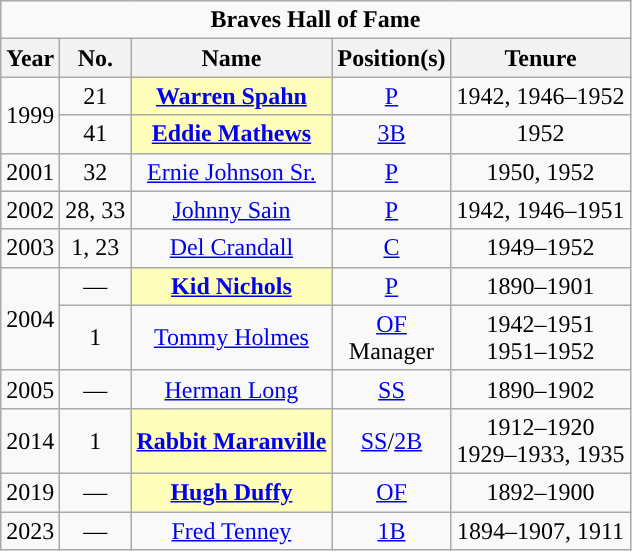<table class="wikitable" style="text-align:center">
<tr>
<td colspan="5"><strong>Braves Hall of Fame</strong></td>
</tr>
<tr>
<th scope="col">Year</th>
<th scope="col">No.</th>
<th scope="col">Name</th>
<th scope="col">Position(s)</th>
<th scope="col">Tenure</th>
</tr>
<tr>
<td rowspan="2">1999</td>
<td>21</td>
<td style="background:#ffb;"><strong><a href='#'>Warren Spahn</a></strong></td>
<td><a href='#'>P</a></td>
<td>1942, 1946–1952</td>
</tr>
<tr>
<td>41</td>
<td style="background:#ffb;"><strong><a href='#'>Eddie Mathews</a></strong></td>
<td><a href='#'>3B</a></td>
<td>1952</td>
</tr>
<tr>
<td>2001</td>
<td>32</td>
<td><a href='#'>Ernie Johnson Sr.</a></td>
<td><a href='#'>P</a></td>
<td>1950, 1952</td>
</tr>
<tr>
<td>2002</td>
<td>28, 33</td>
<td><a href='#'>Johnny Sain</a></td>
<td><a href='#'>P</a></td>
<td>1942, 1946–1951</td>
</tr>
<tr>
<td>2003</td>
<td>1, 23</td>
<td><a href='#'>Del Crandall</a></td>
<td><a href='#'>C</a></td>
<td>1949–1952</td>
</tr>
<tr>
<td rowspan="2">2004</td>
<td>—</td>
<td style="background:#ffb;"><strong><a href='#'>Kid Nichols</a></strong></td>
<td><a href='#'>P</a></td>
<td>1890–1901</td>
</tr>
<tr>
<td>1</td>
<td><a href='#'>Tommy Holmes</a></td>
<td><a href='#'>OF</a><br>Manager</td>
<td>1942–1951<br>1951–1952</td>
</tr>
<tr>
<td>2005</td>
<td>—</td>
<td><a href='#'>Herman Long</a></td>
<td><a href='#'>SS</a></td>
<td>1890–1902</td>
</tr>
<tr>
<td>2014</td>
<td>1</td>
<td style="background:#ffb;"><strong><a href='#'>Rabbit Maranville</a></strong></td>
<td><a href='#'>SS</a>/<a href='#'>2B</a></td>
<td>1912–1920<br>1929–1933, 1935</td>
</tr>
<tr>
<td>2019</td>
<td>—</td>
<td style="background:#ffb;"><strong><a href='#'>Hugh Duffy</a></strong></td>
<td><a href='#'>OF</a></td>
<td>1892–1900</td>
</tr>
<tr>
<td>2023</td>
<td>—</td>
<td><a href='#'>Fred Tenney</a></td>
<td><a href='#'>1B</a></td>
<td>1894–1907, 1911</td>
</tr>
</table>
